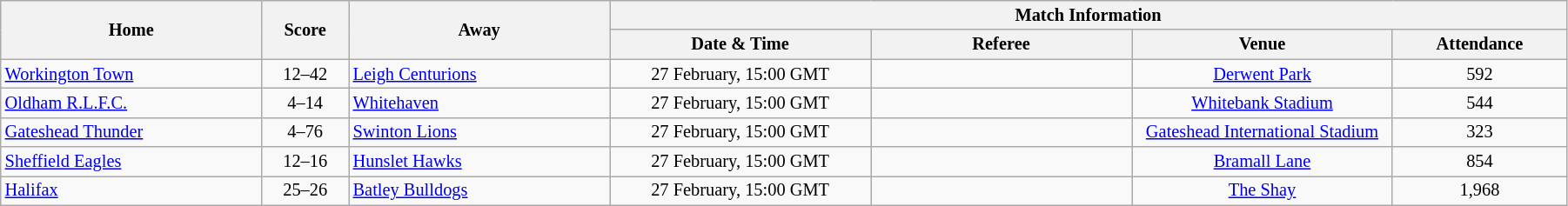<table class="wikitable" style="text-align: center; font-size:85%;"  cellpadding=3 cellspacing=0 width=95%>
<tr>
<th rowspan=2 width=15%>Home</th>
<th rowspan=2 width=5%>Score</th>
<th rowspan=2 width=15%>Away</th>
<th colspan=4>Match Information</th>
</tr>
<tr>
<th width=15%>Date & Time</th>
<th width=15%>Referee</th>
<th width=15%>Venue</th>
<th width=10%>Attendance</th>
</tr>
<tr>
<td align=left> <a href='#'>Workington Town</a></td>
<td>12–42</td>
<td align=left> <a href='#'>Leigh Centurions</a></td>
<td>27 February, 15:00 GMT</td>
<td></td>
<td><a href='#'>Derwent Park</a></td>
<td>592</td>
</tr>
<tr>
<td align=left> <a href='#'>Oldham R.L.F.C.</a></td>
<td>4–14</td>
<td align=left> <a href='#'>Whitehaven</a></td>
<td>27 February, 15:00 GMT</td>
<td></td>
<td><a href='#'>Whitebank Stadium</a></td>
<td>544</td>
</tr>
<tr>
<td align=left> <a href='#'>Gateshead Thunder</a></td>
<td>4–76</td>
<td align=left> <a href='#'>Swinton Lions</a></td>
<td>27 February, 15:00 GMT</td>
<td></td>
<td><a href='#'>Gateshead International Stadium</a></td>
<td>323</td>
</tr>
<tr>
<td align=left> <a href='#'>Sheffield Eagles</a></td>
<td>12–16</td>
<td align=left> <a href='#'>Hunslet Hawks</a></td>
<td>27 February, 15:00 GMT</td>
<td></td>
<td><a href='#'>Bramall Lane</a></td>
<td>854</td>
</tr>
<tr>
<td align=left> <a href='#'>Halifax</a></td>
<td>25–26</td>
<td align=left> <a href='#'>Batley Bulldogs</a></td>
<td>27 February, 15:00 GMT</td>
<td></td>
<td><a href='#'>The Shay</a></td>
<td>1,968</td>
</tr>
</table>
